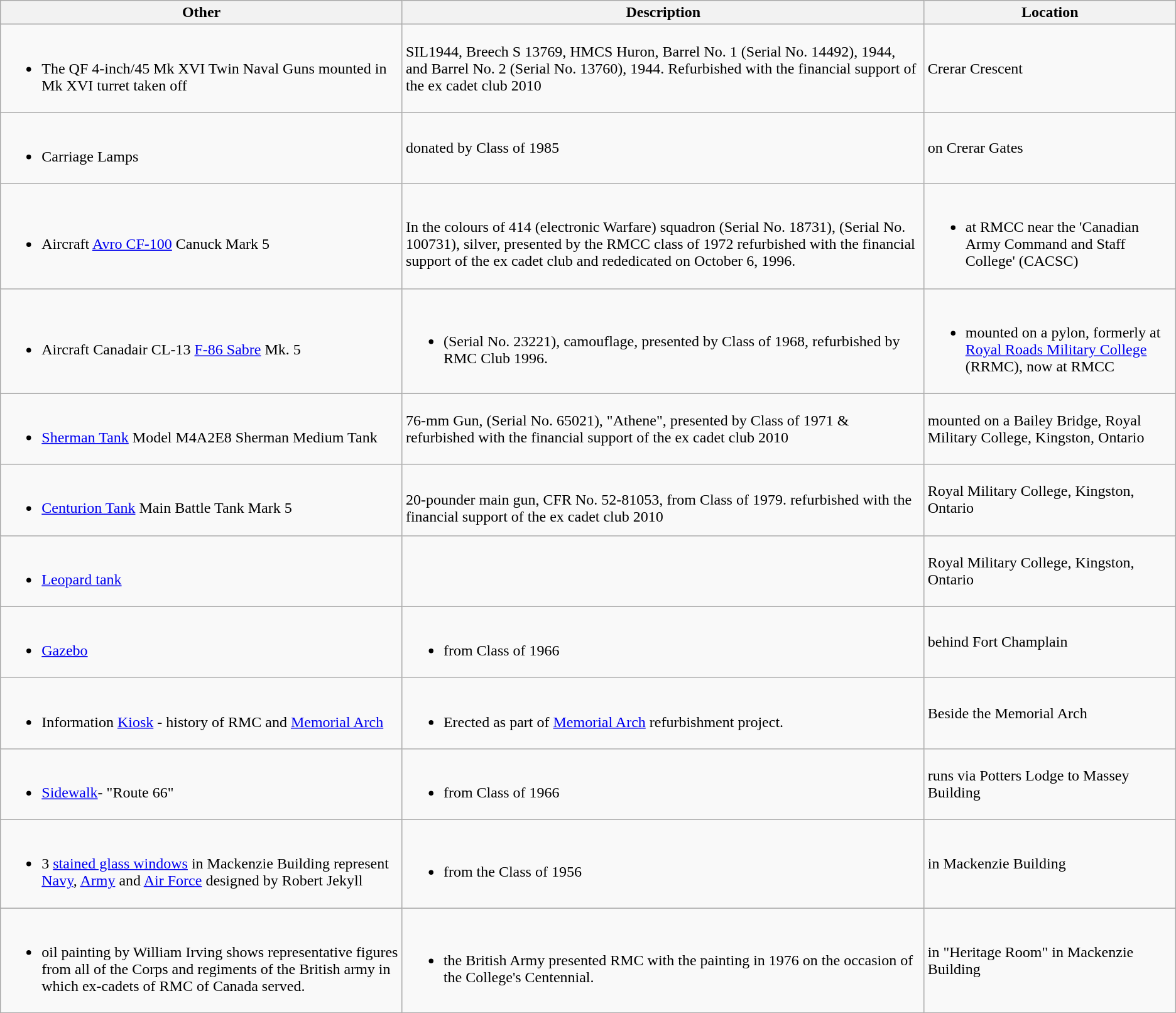<table class="wikitable">
<tr>
<th>Other</th>
<th>Description</th>
<th>Location</th>
</tr>
<tr>
<td><br><ul><li>The  QF 4-inch/45 Mk XVI Twin Naval Guns mounted in Mk XVI turret taken off  </li></ul></td>
<td>SIL1944, Breech S 13769, HMCS Huron,  Barrel No. 1 (Serial No. 14492), 1944, and Barrel No. 2 (Serial No. 13760), 1944. Refurbished with the financial support of the ex cadet club 2010</td>
<td>Crerar Crescent</td>
</tr>
<tr>
<td><br><ul><li>Carriage Lamps</li></ul></td>
<td>donated by Class of 1985</td>
<td>on Crerar Gates</td>
</tr>
<tr>
<td><br><ul><li>Aircraft <a href='#'>Avro CF-100</a> Canuck Mark 5</li></ul></td>
<td><br>In the colours of 414 (electronic Warfare) squadron (Serial No. 18731), (Serial No. 100731), silver, presented by the RMCC class of 1972 refurbished with the financial support of the ex cadet club and rededicated on October 6, 1996.</td>
<td><br><ul><li>at RMCC near the 'Canadian Army Command and Staff College' (CACSC)</li></ul></td>
</tr>
<tr>
<td><br><ul><li>Aircraft Canadair CL-13 <a href='#'>F-86 Sabre</a> Mk. 5</li></ul></td>
<td><br><ul><li>(Serial No. 23221), camouflage, presented by Class of 1968, refurbished by RMC Club 1996.</li></ul></td>
<td><br><ul><li>mounted on a pylon, formerly at <a href='#'>Royal Roads Military College</a> (RRMC), now at RMCC </li></ul></td>
</tr>
<tr>
<td><br><ul><li><a href='#'>Sherman Tank</a> Model M4A2E8 Sherman Medium Tank </li></ul></td>
<td>76-mm Gun, (Serial No. 65021), "Athene", presented by Class of 1971 & refurbished with the financial support of the ex cadet club 2010</td>
<td>mounted on a Bailey Bridge, Royal Military College, Kingston, Ontario</td>
</tr>
<tr>
<td><br><ul><li><a href='#'>Centurion Tank</a> Main Battle Tank Mark 5 </li></ul></td>
<td><br>20-pounder main gun, CFR No. 52-81053, from Class of 1979. refurbished with the financial support of the ex cadet club 2010</td>
<td>Royal Military College, Kingston, Ontario</td>
</tr>
<tr>
<td><br><ul><li><a href='#'>Leopard tank</a></li></ul></td>
<td></td>
<td>Royal Military College, Kingston, Ontario</td>
</tr>
<tr>
<td><br><ul><li><a href='#'>Gazebo</a></li></ul></td>
<td><br><ul><li>from Class of 1966</li></ul></td>
<td>behind Fort Champlain</td>
</tr>
<tr>
<td><br><ul><li>Information <a href='#'>Kiosk</a> - history of RMC and <a href='#'>Memorial Arch</a></li></ul></td>
<td><br><ul><li>Erected as part of <a href='#'>Memorial Arch</a> refurbishment project.</li></ul></td>
<td>Beside the Memorial Arch</td>
</tr>
<tr>
<td><br><ul><li><a href='#'>Sidewalk</a>- "Route 66"</li></ul></td>
<td><br><ul><li>from Class of 1966</li></ul></td>
<td>runs via Potters Lodge to Massey Building</td>
</tr>
<tr>
<td><br><ul><li>3 <a href='#'>stained glass windows</a> in Mackenzie Building represent <a href='#'>Navy</a>, <a href='#'>Army</a> and <a href='#'>Air Force</a> designed by Robert Jekyll </li></ul></td>
<td><br><ul><li>from the Class of 1956</li></ul></td>
<td>in Mackenzie Building</td>
</tr>
<tr>
<td><br><ul><li>oil painting by William Irving shows representative figures from all of the Corps and regiments of the British army in which ex-cadets of RMC of Canada served.</li></ul></td>
<td><br><ul><li>the British Army presented RMC with the painting in 1976 on the occasion of the College's Centennial.</li></ul></td>
<td>in "Heritage Room" in Mackenzie Building</td>
</tr>
<tr>
</tr>
</table>
